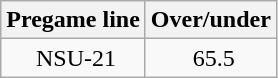<table class="wikitable">
<tr align="center">
<th style=>Pregame line</th>
<th style=>Over/under</th>
</tr>
<tr align="center">
<td> NSU-21</td>
<td> 65.5</td>
</tr>
</table>
